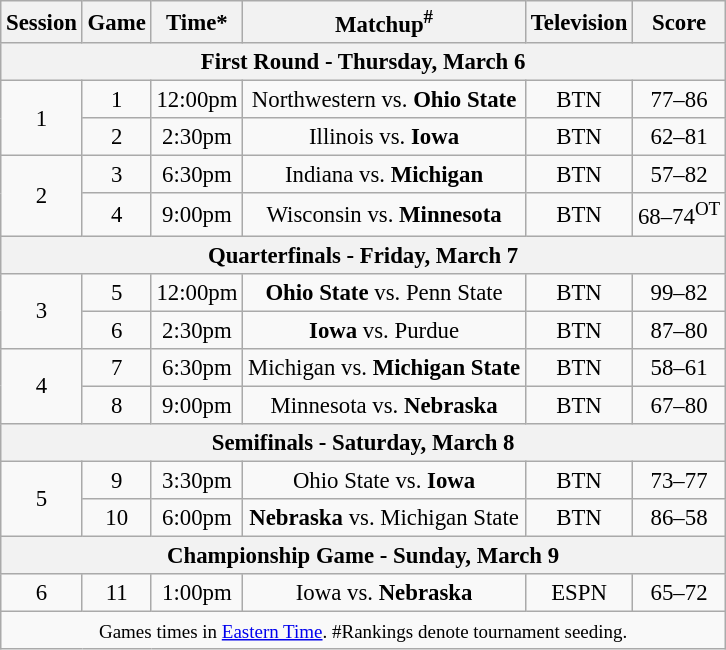<table class="wikitable" style="text-align:center;font-size: 95%">
<tr style="text-align:center;">
<th>Session</th>
<th>Game</th>
<th>Time*</th>
<th>Matchup<sup>#</sup></th>
<th>Television</th>
<th>Score</th>
</tr>
<tr>
<th colspan=6>First Round - Thursday, March 6</th>
</tr>
<tr>
<td rowspan=2 style="text-align:center;">1</td>
<td>1</td>
<td>12:00pm</td>
<td>Northwestern vs. <strong>Ohio State</strong></td>
<td>BTN</td>
<td>77–86</td>
</tr>
<tr>
<td>2</td>
<td>2:30pm</td>
<td>Illinois vs. <strong>Iowa</strong></td>
<td>BTN</td>
<td>62–81</td>
</tr>
<tr>
<td rowspan=2 style="text-align:center;">2</td>
<td>3</td>
<td>6:30pm</td>
<td>Indiana vs. <strong>Michigan</strong></td>
<td>BTN</td>
<td>57–82</td>
</tr>
<tr>
<td>4</td>
<td>9:00pm</td>
<td>Wisconsin vs. <strong>Minnesota</strong></td>
<td>BTN</td>
<td>68–74<sup>OT</sup></td>
</tr>
<tr>
<th colspan=6>Quarterfinals - Friday, March 7</th>
</tr>
<tr>
<td rowspan=2 style="text-align:center;">3</td>
<td>5</td>
<td>12:00pm</td>
<td><strong>Ohio State</strong> vs. Penn State</td>
<td>BTN</td>
<td>99–82</td>
</tr>
<tr>
<td>6</td>
<td>2:30pm</td>
<td><strong>Iowa</strong> vs. Purdue</td>
<td>BTN</td>
<td>87–80</td>
</tr>
<tr>
<td rowspan=2 style="text-align:center;">4</td>
<td>7</td>
<td>6:30pm</td>
<td>Michigan vs. <strong>Michigan State</strong></td>
<td>BTN</td>
<td>58–61</td>
</tr>
<tr>
<td>8</td>
<td>9:00pm</td>
<td>Minnesota vs. <strong>Nebraska</strong></td>
<td>BTN</td>
<td>67–80</td>
</tr>
<tr>
<th colspan=6>Semifinals - Saturday, March 8</th>
</tr>
<tr>
<td rowspan=2 style="text-align:center;">5</td>
<td>9</td>
<td>3:30pm</td>
<td>Ohio State vs. <strong>Iowa</strong></td>
<td>BTN</td>
<td>73–77</td>
</tr>
<tr>
<td>10</td>
<td>6:00pm</td>
<td><strong>Nebraska</strong> vs. Michigan State</td>
<td>BTN</td>
<td>86–58</td>
</tr>
<tr>
<th colspan=6>Championship Game - Sunday, March 9</th>
</tr>
<tr>
<td>6</td>
<td>11</td>
<td>1:00pm</td>
<td>Iowa vs. <strong>Nebraska</strong></td>
<td>ESPN</td>
<td>65–72</td>
</tr>
<tr>
<td colspan=6><small> Games times in <a href='#'>Eastern Time</a>. #Rankings denote tournament seeding.</small></td>
</tr>
</table>
